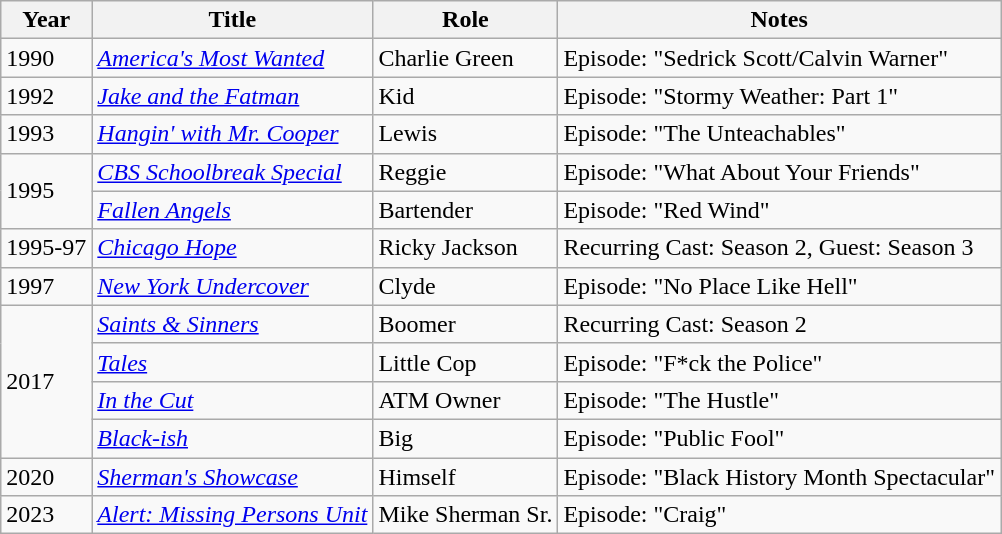<table class="wikitable plainrowheaders sortable" style="margin-right: 0;">
<tr>
<th>Year</th>
<th>Title</th>
<th>Role</th>
<th>Notes</th>
</tr>
<tr>
<td>1990</td>
<td><em><a href='#'>America's Most Wanted</a></em></td>
<td>Charlie Green</td>
<td>Episode: "Sedrick Scott/Calvin Warner"</td>
</tr>
<tr>
<td>1992</td>
<td><em><a href='#'>Jake and the Fatman</a></em></td>
<td>Kid</td>
<td>Episode: "Stormy Weather: Part 1"</td>
</tr>
<tr>
<td>1993</td>
<td><em><a href='#'>Hangin' with Mr. Cooper</a></em></td>
<td>Lewis</td>
<td>Episode: "The Unteachables"</td>
</tr>
<tr>
<td rowspan=2>1995</td>
<td><em><a href='#'>CBS Schoolbreak Special</a></em></td>
<td>Reggie</td>
<td>Episode: "What About Your Friends"</td>
</tr>
<tr>
<td><em><a href='#'>Fallen Angels</a></em></td>
<td>Bartender</td>
<td>Episode: "Red Wind"</td>
</tr>
<tr>
<td>1995-97</td>
<td><em><a href='#'>Chicago Hope</a></em></td>
<td>Ricky Jackson</td>
<td>Recurring Cast: Season 2, Guest: Season 3</td>
</tr>
<tr>
<td>1997</td>
<td><em><a href='#'>New York Undercover</a></em></td>
<td>Clyde</td>
<td>Episode: "No Place Like Hell"</td>
</tr>
<tr>
<td rowspan=4>2017</td>
<td><em><a href='#'>Saints & Sinners</a></em></td>
<td>Boomer</td>
<td>Recurring Cast: Season 2</td>
</tr>
<tr>
<td><em><a href='#'>Tales</a></em></td>
<td>Little Cop</td>
<td>Episode: "F*ck the Police"</td>
</tr>
<tr>
<td><em><a href='#'>In the Cut</a></em></td>
<td>ATM Owner</td>
<td>Episode: "The Hustle"</td>
</tr>
<tr>
<td><em><a href='#'>Black-ish</a></em></td>
<td>Big</td>
<td>Episode: "Public Fool"</td>
</tr>
<tr>
<td>2020</td>
<td><em><a href='#'>Sherman's Showcase</a></em></td>
<td>Himself</td>
<td>Episode: "Black History Month Spectacular"</td>
</tr>
<tr>
<td>2023</td>
<td><em><a href='#'>Alert: Missing Persons Unit</a></em></td>
<td>Mike Sherman Sr.</td>
<td>Episode: "Craig"</td>
</tr>
</table>
